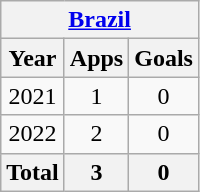<table class="wikitable" style="text-align:center">
<tr>
<th colspan=3><a href='#'>Brazil</a></th>
</tr>
<tr>
<th>Year</th>
<th>Apps</th>
<th>Goals</th>
</tr>
<tr>
<td>2021</td>
<td>1</td>
<td>0</td>
</tr>
<tr>
<td>2022</td>
<td>2</td>
<td>0</td>
</tr>
<tr>
<th>Total</th>
<th>3</th>
<th>0</th>
</tr>
</table>
